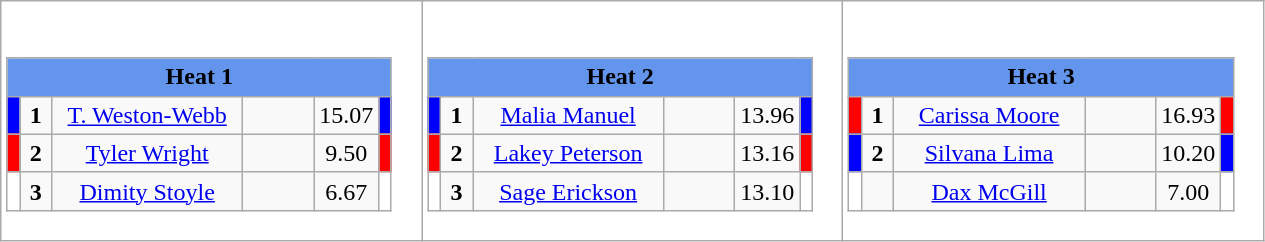<table class="wikitable" style="background:#fff;">
<tr>
<td><div><br><table class="wikitable">
<tr>
<td colspan="6"  style="text-align:center; background:#6495ed;"><strong>Heat 1</strong></td>
</tr>
<tr>
<td style="width:01px; background: #00f;"></td>
<td style="width:14px; text-align:center;"><strong>1</strong></td>
<td style="width:120px; text-align:center;"><a href='#'>T. Weston-Webb</a></td>
<td style="width:40px; text-align:center;"></td>
<td style="width:20px; text-align:center;">15.07</td>
<td style="width:01px; background: #00f;"></td>
</tr>
<tr>
<td style="width:01px; background: #f00;"></td>
<td style="width:14px; text-align:center;"><strong>2</strong></td>
<td style="width:120px; text-align:center;"><a href='#'>Tyler Wright</a></td>
<td style="width:40px; text-align:center;"></td>
<td style="width:20px; text-align:center;">9.50</td>
<td style="width:01px; background: #f00;"></td>
</tr>
<tr>
<td style="width:01px; background: #fff;"></td>
<td style="width:14px; text-align:center;"><strong>3</strong></td>
<td style="width:120px; text-align:center;"><a href='#'>Dimity Stoyle</a></td>
<td style="width:40px; text-align:center;"></td>
<td style="width:20px; text-align:center;">6.67</td>
<td style="width:01px; background: #fff;"></td>
</tr>
</table>
</div></td>
<td><div><br><table class="wikitable">
<tr>
<td colspan="6"  style="text-align:center; background:#6495ed;"><strong>Heat 2</strong></td>
</tr>
<tr>
<td style="width:01px; background: #00f;"></td>
<td style="width:14px; text-align:center;"><strong>1</strong></td>
<td style="width:120px; text-align:center;"><a href='#'>Malia Manuel</a></td>
<td style="width:40px; text-align:center;"></td>
<td style="width:20px; text-align:center;">13.96</td>
<td style="width:01px; background: #00f;"></td>
</tr>
<tr>
<td style="width:01px; background: #f00;"></td>
<td style="width:14px; text-align:center;"><strong>2</strong></td>
<td style="width:120px; text-align:center;"><a href='#'>Lakey Peterson</a></td>
<td style="width:40px; text-align:center;"></td>
<td style="width:20px; text-align:center;">13.16</td>
<td style="width:01px; background: #f00;"></td>
</tr>
<tr>
<td style="width:01px; background: #fff;"></td>
<td style="width:14px; text-align:center;"><strong>3</strong></td>
<td style="width:120px; text-align:center;"><a href='#'>Sage Erickson</a></td>
<td style="width:40px; text-align:center;"></td>
<td style="width:20px; text-align:center;">13.10</td>
<td style="width:01px; background: #fff;"></td>
</tr>
</table>
</div></td>
<td><div><br><table class="wikitable">
<tr>
<td colspan="6"  style="text-align:center; background:#6495ed;"><strong>Heat 3</strong></td>
</tr>
<tr>
<td style="width:01px; background: #f00;"></td>
<td style="width:14px; text-align:center;"><strong>1</strong></td>
<td style="width:120px; text-align:center;"><a href='#'>Carissa Moore</a></td>
<td style="width:40px; text-align:center;"></td>
<td style="width:20px; text-align:center;">16.93</td>
<td style="width:01px; background: #f00;"></td>
</tr>
<tr>
<td style="width:01px; background: #00f;"></td>
<td style="width:14px; text-align:center;"><strong>2</strong></td>
<td style="width:120px; text-align:center;"><a href='#'>Silvana Lima</a></td>
<td style="width:40px; text-align:center;"></td>
<td style="width:20px; text-align:center;">10.20</td>
<td style="width:01px; background: #00f;"></td>
</tr>
<tr>
<td style="width:01px; background: #fff;"></td>
<td style="width:14px; text-align:center;"></td>
<td style="width:120px; text-align:center;"><a href='#'>Dax McGill</a></td>
<td style="width:40px; text-align:center;"></td>
<td style="width:20px; text-align:center;">7.00</td>
<td style="width:01px; background: #fff;"></td>
</tr>
</table>
</div></td>
</tr>
</table>
